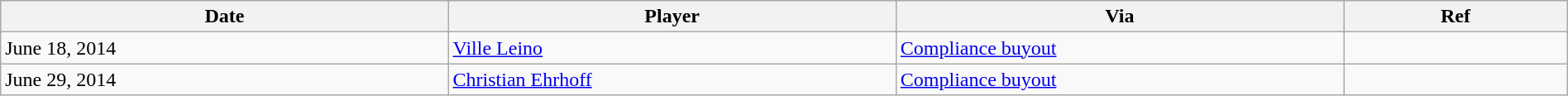<table class="wikitable" style="width:100%;">
<tr style="text-align:center; background:#ddd;">
<th style="width:20%;">Date</th>
<th style="width:20%;">Player</th>
<th style="width:20%;">Via</th>
<th style="width:10%;">Ref</th>
</tr>
<tr>
<td>June 18, 2014</td>
<td><a href='#'>Ville Leino</a></td>
<td><a href='#'>Compliance buyout</a></td>
<td></td>
</tr>
<tr>
<td>June 29, 2014</td>
<td><a href='#'>Christian Ehrhoff</a></td>
<td><a href='#'>Compliance buyout</a></td>
<td></td>
</tr>
</table>
